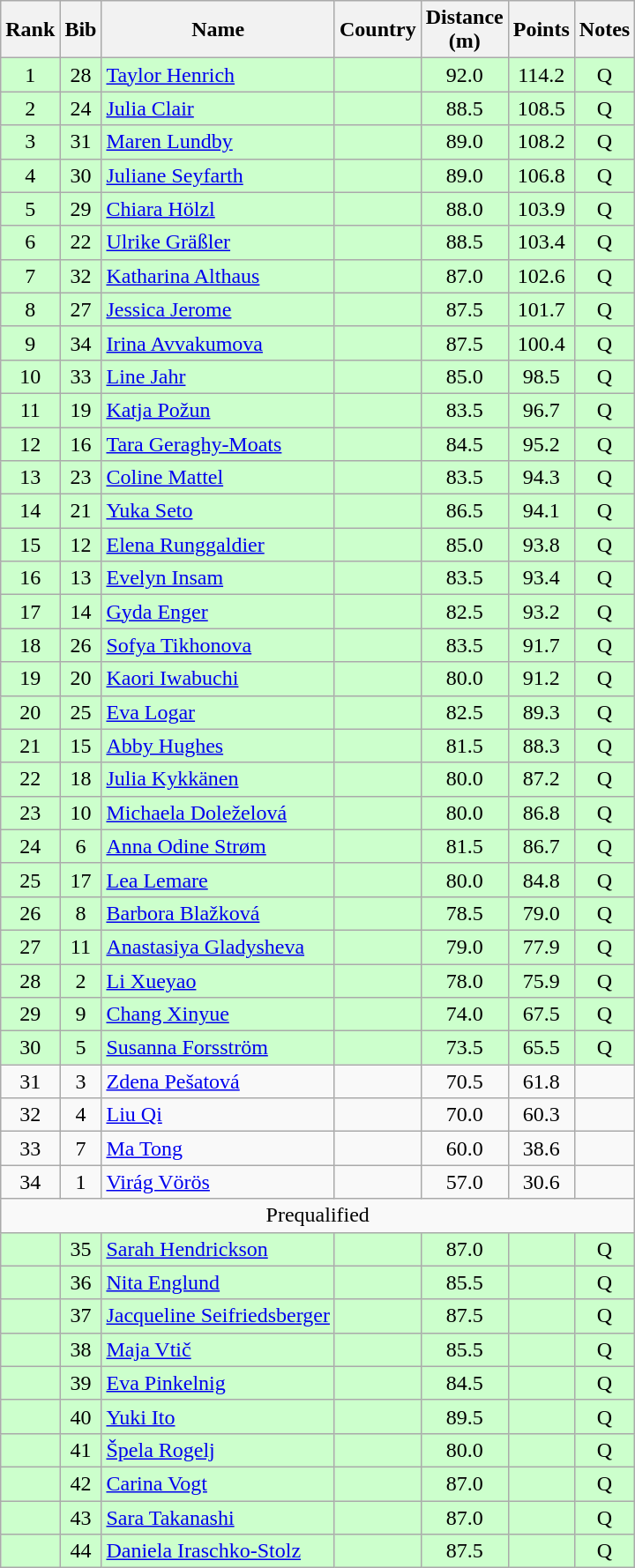<table class="wikitable sortable" style="text-align:center">
<tr>
<th>Rank</th>
<th>Bib</th>
<th>Name</th>
<th>Country</th>
<th>Distance<br>(m)</th>
<th>Points</th>
<th>Notes</th>
</tr>
<tr bgcolor=ccffcc>
<td>1</td>
<td>28</td>
<td align=left><a href='#'>Taylor Henrich</a></td>
<td align=left></td>
<td>92.0</td>
<td>114.2</td>
<td>Q</td>
</tr>
<tr bgcolor=ccffcc>
<td>2</td>
<td>24</td>
<td align=left><a href='#'>Julia Clair</a></td>
<td align=left></td>
<td>88.5</td>
<td>108.5</td>
<td>Q</td>
</tr>
<tr bgcolor=ccffcc>
<td>3</td>
<td>31</td>
<td align=left><a href='#'>Maren Lundby</a></td>
<td align=left></td>
<td>89.0</td>
<td>108.2</td>
<td>Q</td>
</tr>
<tr bgcolor=ccffcc>
<td>4</td>
<td>30</td>
<td align=left><a href='#'>Juliane Seyfarth</a></td>
<td align=left></td>
<td>89.0</td>
<td>106.8</td>
<td>Q</td>
</tr>
<tr bgcolor=ccffcc>
<td>5</td>
<td>29</td>
<td align=left><a href='#'>Chiara Hölzl</a></td>
<td align=left></td>
<td>88.0</td>
<td>103.9</td>
<td>Q</td>
</tr>
<tr bgcolor=ccffcc>
<td>6</td>
<td>22</td>
<td align=left><a href='#'>Ulrike Gräßler</a></td>
<td align=left></td>
<td>88.5</td>
<td>103.4</td>
<td>Q</td>
</tr>
<tr bgcolor=ccffcc>
<td>7</td>
<td>32</td>
<td align=left><a href='#'>Katharina Althaus</a></td>
<td align=left></td>
<td>87.0</td>
<td>102.6</td>
<td>Q</td>
</tr>
<tr bgcolor=ccffcc>
<td>8</td>
<td>27</td>
<td align=left><a href='#'>Jessica Jerome</a></td>
<td align=left></td>
<td>87.5</td>
<td>101.7</td>
<td>Q</td>
</tr>
<tr bgcolor=ccffcc>
<td>9</td>
<td>34</td>
<td align=left><a href='#'>Irina Avvakumova</a></td>
<td align=left></td>
<td>87.5</td>
<td>100.4</td>
<td>Q</td>
</tr>
<tr bgcolor=ccffcc>
<td>10</td>
<td>33</td>
<td align=left><a href='#'>Line Jahr</a></td>
<td align=left></td>
<td>85.0</td>
<td>98.5</td>
<td>Q</td>
</tr>
<tr bgcolor=ccffcc>
<td>11</td>
<td>19</td>
<td align=left><a href='#'>Katja Požun</a></td>
<td align=left></td>
<td>83.5</td>
<td>96.7</td>
<td>Q</td>
</tr>
<tr bgcolor=ccffcc>
<td>12</td>
<td>16</td>
<td align=left><a href='#'>Tara Geraghy-Moats</a></td>
<td align=left></td>
<td>84.5</td>
<td>95.2</td>
<td>Q</td>
</tr>
<tr bgcolor=ccffcc>
<td>13</td>
<td>23</td>
<td align=left><a href='#'>Coline Mattel</a></td>
<td align=left></td>
<td>83.5</td>
<td>94.3</td>
<td>Q</td>
</tr>
<tr bgcolor=ccffcc>
<td>14</td>
<td>21</td>
<td align=left><a href='#'>Yuka Seto</a></td>
<td align=left></td>
<td>86.5</td>
<td>94.1</td>
<td>Q</td>
</tr>
<tr bgcolor=ccffcc>
<td>15</td>
<td>12</td>
<td align=left><a href='#'>Elena Runggaldier</a></td>
<td align=left></td>
<td>85.0</td>
<td>93.8</td>
<td>Q</td>
</tr>
<tr bgcolor=ccffcc>
<td>16</td>
<td>13</td>
<td align=left><a href='#'>Evelyn Insam</a></td>
<td align=left></td>
<td>83.5</td>
<td>93.4</td>
<td>Q</td>
</tr>
<tr bgcolor=ccffcc>
<td>17</td>
<td>14</td>
<td align=left><a href='#'>Gyda Enger</a></td>
<td align=left></td>
<td>82.5</td>
<td>93.2</td>
<td>Q</td>
</tr>
<tr bgcolor=ccffcc>
<td>18</td>
<td>26</td>
<td align=left><a href='#'>Sofya Tikhonova</a></td>
<td align=left></td>
<td>83.5</td>
<td>91.7</td>
<td>Q</td>
</tr>
<tr bgcolor=ccffcc>
<td>19</td>
<td>20</td>
<td align=left><a href='#'>Kaori Iwabuchi</a></td>
<td align=left></td>
<td>80.0</td>
<td>91.2</td>
<td>Q</td>
</tr>
<tr bgcolor=ccffcc>
<td>20</td>
<td>25</td>
<td align=left><a href='#'>Eva Logar</a></td>
<td align=left></td>
<td>82.5</td>
<td>89.3</td>
<td>Q</td>
</tr>
<tr bgcolor=ccffcc>
<td>21</td>
<td>15</td>
<td align=left><a href='#'>Abby Hughes</a></td>
<td align=left></td>
<td>81.5</td>
<td>88.3</td>
<td>Q</td>
</tr>
<tr bgcolor=ccffcc>
<td>22</td>
<td>18</td>
<td align=left><a href='#'>Julia Kykkänen</a></td>
<td align=left></td>
<td>80.0</td>
<td>87.2</td>
<td>Q</td>
</tr>
<tr bgcolor=ccffcc>
<td>23</td>
<td>10</td>
<td align=left><a href='#'>Michaela Doleželová</a></td>
<td align=left></td>
<td>80.0</td>
<td>86.8</td>
<td>Q</td>
</tr>
<tr bgcolor=ccffcc>
<td>24</td>
<td>6</td>
<td align=left><a href='#'>Anna Odine Strøm</a></td>
<td align=left></td>
<td>81.5</td>
<td>86.7</td>
<td>Q</td>
</tr>
<tr bgcolor=ccffcc>
<td>25</td>
<td>17</td>
<td align=left><a href='#'>Lea Lemare</a></td>
<td align=left></td>
<td>80.0</td>
<td>84.8</td>
<td>Q</td>
</tr>
<tr bgcolor=ccffcc>
<td>26</td>
<td>8</td>
<td align=left><a href='#'>Barbora Blažková</a></td>
<td align=left></td>
<td>78.5</td>
<td>79.0</td>
<td>Q</td>
</tr>
<tr bgcolor=ccffcc>
<td>27</td>
<td>11</td>
<td align=left><a href='#'>Anastasiya Gladysheva</a></td>
<td align=left></td>
<td>79.0</td>
<td>77.9</td>
<td>Q</td>
</tr>
<tr bgcolor=ccffcc>
<td>28</td>
<td>2</td>
<td align=left><a href='#'>Li Xueyao</a></td>
<td align=left></td>
<td>78.0</td>
<td>75.9</td>
<td>Q</td>
</tr>
<tr bgcolor=ccffcc>
<td>29</td>
<td>9</td>
<td align=left><a href='#'>Chang Xinyue</a></td>
<td align=left></td>
<td>74.0</td>
<td>67.5</td>
<td>Q</td>
</tr>
<tr bgcolor=ccffcc>
<td>30</td>
<td>5</td>
<td align=left><a href='#'>Susanna Forsström</a></td>
<td align=left></td>
<td>73.5</td>
<td>65.5</td>
<td>Q</td>
</tr>
<tr>
<td>31</td>
<td>3</td>
<td align=left><a href='#'>Zdena Pešatová</a></td>
<td align=left></td>
<td>70.5</td>
<td>61.8</td>
<td></td>
</tr>
<tr>
<td>32</td>
<td>4</td>
<td align=left><a href='#'>Liu Qi</a></td>
<td align=left></td>
<td>70.0</td>
<td>60.3</td>
<td></td>
</tr>
<tr>
<td>33</td>
<td>7</td>
<td align=left><a href='#'>Ma Tong</a></td>
<td align=left></td>
<td>60.0</td>
<td>38.6</td>
<td></td>
</tr>
<tr>
<td>34</td>
<td>1</td>
<td align=left><a href='#'>Virág Vörös</a></td>
<td align=left></td>
<td>57.0</td>
<td>30.6</td>
<td></td>
</tr>
<tr align=center>
<td colspan=8>Prequalified</td>
</tr>
<tr bgcolor=ccffcc>
<td></td>
<td>35</td>
<td align=left><a href='#'>Sarah Hendrickson</a></td>
<td align=left></td>
<td>87.0</td>
<td></td>
<td>Q</td>
</tr>
<tr bgcolor=ccffcc>
<td></td>
<td>36</td>
<td align=left><a href='#'>Nita Englund</a></td>
<td align=left></td>
<td>85.5</td>
<td></td>
<td>Q</td>
</tr>
<tr bgcolor=ccffcc>
<td></td>
<td>37</td>
<td align=left><a href='#'>Jacqueline Seifriedsberger</a></td>
<td align=left></td>
<td>87.5</td>
<td></td>
<td>Q</td>
</tr>
<tr bgcolor=ccffcc>
<td></td>
<td>38</td>
<td align=left><a href='#'>Maja Vtič</a></td>
<td align=left></td>
<td>85.5</td>
<td></td>
<td>Q</td>
</tr>
<tr bgcolor=ccffcc>
<td></td>
<td>39</td>
<td align=left><a href='#'>Eva Pinkelnig</a></td>
<td align=left></td>
<td>84.5</td>
<td></td>
<td>Q</td>
</tr>
<tr bgcolor=ccffcc>
<td></td>
<td>40</td>
<td align=left><a href='#'>Yuki Ito</a></td>
<td align=left></td>
<td>89.5</td>
<td></td>
<td>Q</td>
</tr>
<tr bgcolor=ccffcc>
<td></td>
<td>41</td>
<td align=left><a href='#'>Špela Rogelj</a></td>
<td align=left></td>
<td>80.0</td>
<td></td>
<td>Q</td>
</tr>
<tr bgcolor=ccffcc>
<td></td>
<td>42</td>
<td align=left><a href='#'>Carina Vogt</a></td>
<td align=left></td>
<td>87.0</td>
<td></td>
<td>Q</td>
</tr>
<tr bgcolor=ccffcc>
<td></td>
<td>43</td>
<td align=left><a href='#'>Sara Takanashi</a></td>
<td align=left></td>
<td>87.0</td>
<td></td>
<td>Q</td>
</tr>
<tr bgcolor=ccffcc>
<td></td>
<td>44</td>
<td align=left><a href='#'>Daniela Iraschko-Stolz</a></td>
<td align=left></td>
<td>87.5</td>
<td></td>
<td>Q</td>
</tr>
</table>
